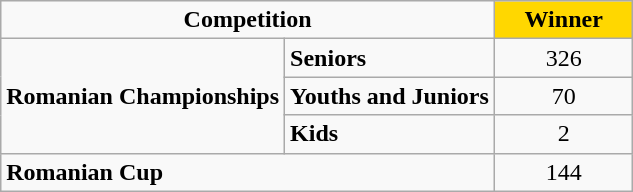<table class="wikitable" style="text-align:center">
<tr>
<td colspan=2><strong>Competition</strong></td>
<td width=85 align=center bgcolor=gold><strong>Winner</strong></td>
</tr>
<tr>
<td align=left rowspan="3"><strong>Romanian Championships</strong></td>
<td align=left><strong>Seniors</strong></td>
<td>326</td>
</tr>
<tr>
<td align=left><strong>Youths and Juniors</strong></td>
<td>70</td>
</tr>
<tr>
<td align=left><strong>Kids</strong></td>
<td>2</td>
</tr>
<tr>
<td colspan=2 align=left rowspan="1"><strong>Romanian Cup</strong></td>
<td>144</td>
</tr>
</table>
